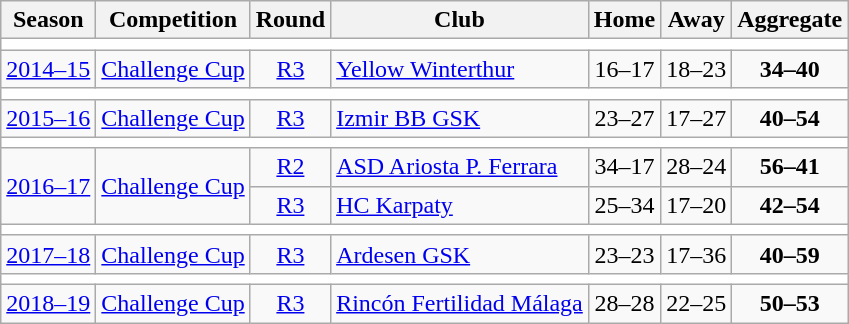<table class="wikitable">
<tr>
<th>Season</th>
<th>Competition</th>
<th>Round</th>
<th>Club</th>
<th>Home</th>
<th>Away</th>
<th>Aggregate</th>
</tr>
<tr>
<td colspan="7" bgcolor=white></td>
</tr>
<tr>
<td><a href='#'>2014–15</a></td>
<td><a href='#'>Challenge Cup</a></td>
<td style="text-align:center;"><a href='#'>R3</a></td>
<td> <a href='#'>Yellow Winterthur</a></td>
<td style="text-align:center;">16–17</td>
<td style="text-align:center;">18–23</td>
<td style="text-align:center;"><strong>34–40</strong></td>
</tr>
<tr>
<td colspan="7" bgcolor=white></td>
</tr>
<tr>
<td><a href='#'>2015–16</a></td>
<td><a href='#'>Challenge Cup</a></td>
<td style="text-align:center;"><a href='#'>R3</a></td>
<td> <a href='#'>Izmir BB GSK</a></td>
<td style="text-align:center;">23–27</td>
<td style="text-align:center;">17–27</td>
<td style="text-align:center;"><strong>40–54</strong></td>
</tr>
<tr>
<td colspan="7" bgcolor=white></td>
</tr>
<tr>
<td rowspan="2"><a href='#'>2016–17</a></td>
<td rowspan="2"><a href='#'>Challenge Cup</a></td>
<td style="text-align:center;"><a href='#'>R2</a></td>
<td> <a href='#'>ASD Ariosta P. Ferrara</a></td>
<td style="text-align:center;">34–17</td>
<td style="text-align:center;">28–24</td>
<td style="text-align:center;"><strong>56–41</strong></td>
</tr>
<tr>
<td style="text-align:center;"><a href='#'>R3</a></td>
<td> <a href='#'>HC Karpaty</a></td>
<td style="text-align:center;">25–34</td>
<td style="text-align:center;">17–20</td>
<td style="text-align:center;"><strong>42–54</strong></td>
</tr>
<tr>
<td colspan="7" bgcolor=white></td>
</tr>
<tr>
<td><a href='#'>2017–18</a></td>
<td><a href='#'>Challenge Cup</a></td>
<td style="text-align:center;"><a href='#'>R3</a></td>
<td> <a href='#'>Ardesen GSK</a></td>
<td style="text-align:center;">23–23</td>
<td style="text-align:center;">17–36</td>
<td style="text-align:center;"><strong>40–59</strong></td>
</tr>
<tr>
<td colspan="7" bgcolor=white></td>
</tr>
<tr>
<td><a href='#'>2018–19</a></td>
<td><a href='#'>Challenge Cup</a></td>
<td style="text-align:center;"><a href='#'>R3</a></td>
<td> <a href='#'>Rincón Fertilidad Málaga</a></td>
<td style="text-align:center;">28–28</td>
<td style="text-align:center;">22–25</td>
<td style="text-align:center;"><strong>50–53</strong></td>
</tr>
</table>
